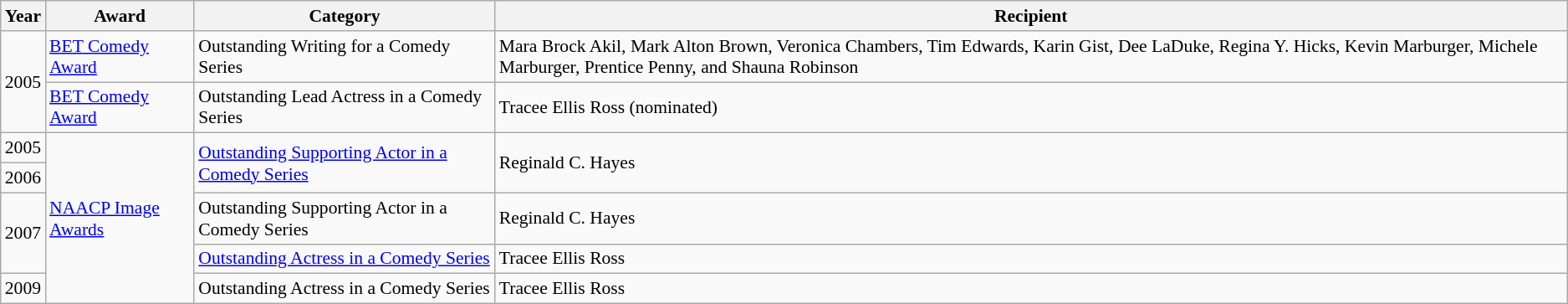<table class="wikitable" style="font-size:90%">
<tr>
<th>Year</th>
<th>Award</th>
<th>Category</th>
<th>Recipient</th>
</tr>
<tr>
<td rowspan=2>2005</td>
<td><a href='#'>BET Comedy Award</a></td>
<td>Outstanding Writing for a Comedy Series</td>
<td>Mara Brock Akil, Mark Alton Brown, Veronica Chambers, Tim Edwards, Karin Gist, Dee LaDuke, Regina Y. Hicks, Kevin Marburger, Michele Marburger, Prentice Penny, and Shauna Robinson</td>
</tr>
<tr>
<td><a href='#'>BET Comedy Award</a></td>
<td>Outstanding Lead Actress in a Comedy Series</td>
<td>Tracee Ellis Ross (nominated)</td>
</tr>
<tr>
<td>2005</td>
<td rowspan=5><a href='#'>NAACP Image Awards</a></td>
<td rowspan=2><a href='#'>Outstanding Supporting Actor in a Comedy Series</a></td>
<td rowspan=2>Reginald C. Hayes</td>
</tr>
<tr>
<td>2006</td>
</tr>
<tr>
<td rowspan=2>2007</td>
<td>Outstanding Supporting Actor in a Comedy Series</td>
<td>Reginald C. Hayes</td>
</tr>
<tr>
<td><a href='#'>Outstanding Actress in a Comedy Series</a></td>
<td>Tracee Ellis Ross</td>
</tr>
<tr>
<td>2009</td>
<td>Outstanding Actress in a Comedy Series</td>
<td>Tracee Ellis Ross</td>
</tr>
</table>
